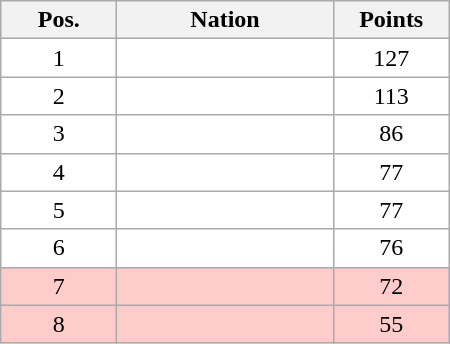<table class="wikitable gauche" cellspacing="1" style="width:300px;">
<tr style="text-align:center; background:#efefef;">
<th style="width:70px;">Pos.</th>
<th>Nation</th>
<th style="width:70px;">Points</th>
</tr>
<tr style="vertical-align:top; text-align:center; background:#fff;">
<td>1</td>
<td style="text-align:left;"></td>
<td>127</td>
</tr>
<tr style="vertical-align:top; text-align:center; background:#fff;">
<td>2</td>
<td style="text-align:left;"></td>
<td>113</td>
</tr>
<tr style="vertical-align:top; text-align:center; background:#fff;">
<td>3</td>
<td style="text-align:left;"></td>
<td>86</td>
</tr>
<tr style="vertical-align:top; text-align:center; background:#fff;">
<td>4</td>
<td style="text-align:left;"></td>
<td>77</td>
</tr>
<tr style="vertical-align:top; text-align:center; background:#fff;">
<td>5</td>
<td style="text-align:left;"></td>
<td>77</td>
</tr>
<tr style="vertical-align:top; text-align:center; background:#fff;">
<td>6</td>
<td style="text-align:left;"></td>
<td>76</td>
</tr>
<tr style="vertical-align:top; text-align:center; background:#ffcccc;">
<td>7</td>
<td style="text-align:left;"></td>
<td>72</td>
</tr>
<tr style="vertical-align:top; text-align:center; background:#ffcccc;">
<td>8</td>
<td style="text-align:left;"></td>
<td>55</td>
</tr>
</table>
